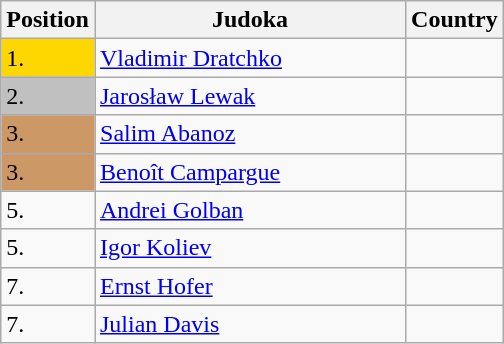<table class=wikitable>
<tr>
<th width=10>Position</th>
<th width=200>Judoka</th>
<th width=10>Country</th>
</tr>
<tr>
<td bgcolor=gold>1.</td>
<td><a href='#'>Vladimir Dratchko</a></td>
<td></td>
</tr>
<tr>
<td bgcolor="silver">2.</td>
<td><a href='#'>Jarosław Lewak</a></td>
<td></td>
</tr>
<tr>
<td bgcolor=CC9966>3.</td>
<td><a href='#'>Salim Abanoz</a></td>
<td></td>
</tr>
<tr>
<td bgcolor="CC9966">3.</td>
<td><a href='#'>Benoît Campargue</a></td>
<td></td>
</tr>
<tr>
<td>5.</td>
<td><a href='#'>Andrei Golban</a></td>
<td></td>
</tr>
<tr>
<td>5.</td>
<td><a href='#'>Igor Koliev</a></td>
<td></td>
</tr>
<tr>
<td>7.</td>
<td><a href='#'>Ernst Hofer</a></td>
<td></td>
</tr>
<tr>
<td>7.</td>
<td><a href='#'>Julian Davis</a></td>
<td></td>
</tr>
</table>
